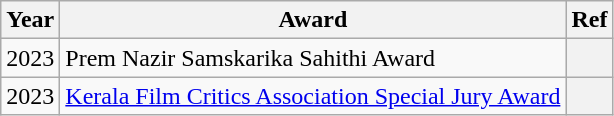<table class="wikitable">
<tr>
<th>Year</th>
<th>Award</th>
<th>Ref</th>
</tr>
<tr>
<td>2023</td>
<td>Prem Nazir Samskarika Sahithi Award</td>
<th></th>
</tr>
<tr>
<td>2023</td>
<td><a href='#'>Kerala Film Critics Association Special Jury Award</a></td>
<th></th>
</tr>
</table>
